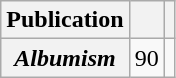<table class="wikitable plainrowheaders">
<tr>
<th scope="col">Publication</th>
<th scope="col"></th>
<th scope="col"></th>
</tr>
<tr>
<th scope="row"><em>Albumism</em></th>
<td>90</td>
<td></td>
</tr>
</table>
